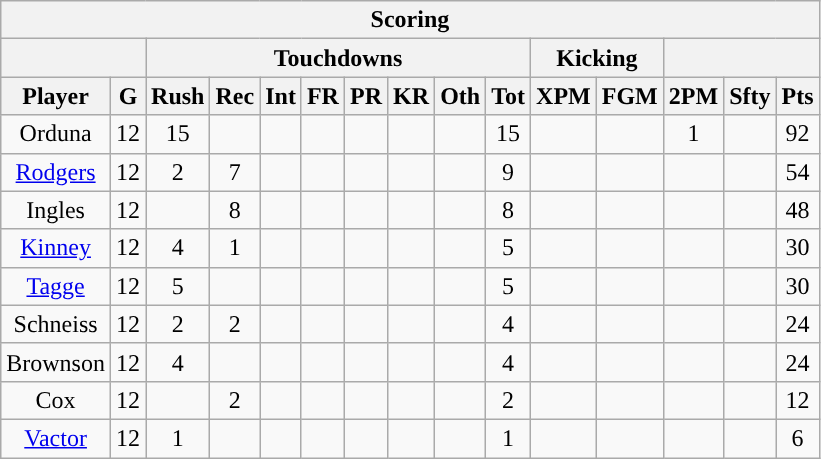<table class="wikitable" style="text-align:center">
<tr>
<th colspan="15">Scoring</th>
</tr>
<tr>
<th colspan="2"></th>
<th colspan="8">Touchdowns</th>
<th colspan="2">Kicking</th>
<th colspan="3"></th>
</tr>
<tr>
<th>Player</th>
<th>G</th>
<th>Rush</th>
<th>Rec</th>
<th>Int</th>
<th>FR</th>
<th>PR</th>
<th>KR</th>
<th>Oth</th>
<th>Tot</th>
<th>XPM</th>
<th>FGM</th>
<th>2PM</th>
<th>Sfty</th>
<th>Pts</th>
</tr>
<tr>
<td>Orduna</td>
<td>12</td>
<td>15</td>
<td></td>
<td></td>
<td></td>
<td></td>
<td></td>
<td></td>
<td>15</td>
<td></td>
<td></td>
<td>1</td>
<td></td>
<td>92</td>
</tr>
<tr>
<td><a href='#'>Rodgers</a></td>
<td>12</td>
<td>2</td>
<td>7</td>
<td></td>
<td></td>
<td></td>
<td></td>
<td></td>
<td>9</td>
<td></td>
<td></td>
<td></td>
<td></td>
<td>54</td>
</tr>
<tr>
<td>Ingles</td>
<td>12</td>
<td></td>
<td>8</td>
<td></td>
<td></td>
<td></td>
<td></td>
<td></td>
<td>8</td>
<td></td>
<td></td>
<td></td>
<td></td>
<td>48</td>
</tr>
<tr>
<td><a href='#'>Kinney</a></td>
<td>12</td>
<td>4</td>
<td>1</td>
<td></td>
<td></td>
<td></td>
<td></td>
<td></td>
<td>5</td>
<td></td>
<td></td>
<td></td>
<td></td>
<td>30</td>
</tr>
<tr>
<td><a href='#'>Tagge</a></td>
<td>12</td>
<td>5</td>
<td></td>
<td></td>
<td></td>
<td></td>
<td></td>
<td></td>
<td>5</td>
<td></td>
<td></td>
<td></td>
<td></td>
<td>30</td>
</tr>
<tr>
<td>Schneiss</td>
<td>12</td>
<td>2</td>
<td>2</td>
<td></td>
<td></td>
<td></td>
<td></td>
<td></td>
<td>4</td>
<td></td>
<td></td>
<td></td>
<td></td>
<td>24</td>
</tr>
<tr>
<td>Brownson</td>
<td>12</td>
<td>4</td>
<td></td>
<td></td>
<td></td>
<td></td>
<td></td>
<td></td>
<td>4</td>
<td></td>
<td></td>
<td></td>
<td></td>
<td>24</td>
</tr>
<tr>
<td>Cox</td>
<td>12</td>
<td></td>
<td>2</td>
<td></td>
<td></td>
<td></td>
<td></td>
<td></td>
<td>2</td>
<td></td>
<td></td>
<td></td>
<td></td>
<td>12</td>
</tr>
<tr>
<td><a href='#'>Vactor</a></td>
<td>12</td>
<td>1</td>
<td></td>
<td></td>
<td></td>
<td></td>
<td></td>
<td></td>
<td>1</td>
<td></td>
<td></td>
<td></td>
<td></td>
<td>6</td>
</tr>
</table>
